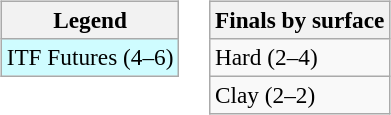<table>
<tr valign=top>
<td><br><table class=wikitable style=font-size:97%>
<tr>
<th>Legend</th>
</tr>
<tr bgcolor=cffcff>
<td>ITF Futures (4–6)</td>
</tr>
</table>
</td>
<td><br><table class=wikitable style=font-size:97%>
<tr>
<th>Finals by surface</th>
</tr>
<tr>
<td>Hard (2–4)</td>
</tr>
<tr>
<td>Clay (2–2)</td>
</tr>
</table>
</td>
</tr>
</table>
